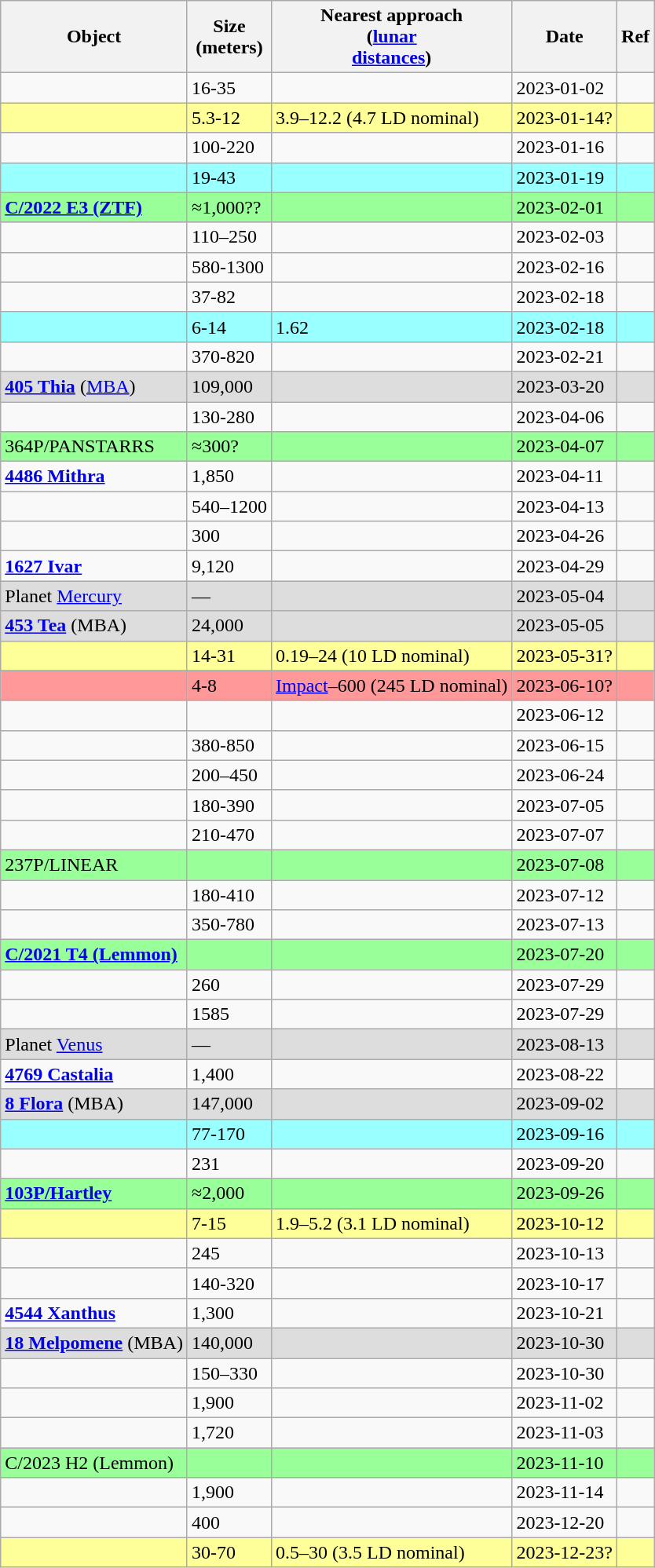<table class="wikitable sortable">
<tr>
<th>Object</th>
<th data-sort-type="number">Size<br>(meters)</th>
<th data-sort-type="number">Nearest approach<br>(<a href='#'>lunar<br>distances</a>)</th>
<th>Date</th>
<th>Ref</th>
</tr>
<tr>
<td></td>
<td>16-35</td>
<td></td>
<td>2023-01-02</td>
<td></td>
</tr>
<tr bgcolor="#ffff99">
<td></td>
<td>5.3-12</td>
<td>3.9–12.2 (4.7 LD nominal)</td>
<td>2023-01-14?</td>
<td></td>
</tr>
<tr>
<td></td>
<td>100-220</td>
<td></td>
<td>2023-01-16</td>
<td></td>
</tr>
<tr bgcolor="#99ffff" id=2020BP>
<td></td>
<td>19-43</td>
<td></td>
<td>2023-01-19</td>
<td></td>
</tr>
<tr bgcolor="#99ff99">
<td><strong><a href='#'>C/2022 E3 (ZTF)</a></strong></td>
<td>≈1,000??</td>
<td></td>
<td>2023-02-01</td>
<td></td>
</tr>
<tr>
<td><strong></strong></td>
<td>110–250</td>
<td></td>
<td>2023-02-03</td>
<td></td>
</tr>
<tr id=2005YY128>
<td></td>
<td>580-1300</td>
<td></td>
<td>2023-02-16</td>
<td></td>
</tr>
<tr>
<td><strong></strong></td>
<td>37-82</td>
<td></td>
<td>2023-02-18</td>
<td></td>
</tr>
<tr bgcolor="#99ffff">
<td></td>
<td>6-14</td>
<td>1.62</td>
<td>2023-02-18</td>
<td></td>
</tr>
<tr id=1993VB>
<td></td>
<td>370-820</td>
<td></td>
<td>2023-02-21</td>
<td></td>
</tr>
<tr bgcolor="#dddddd">
<td><strong><a href='#'>405 Thia</a></strong> (<a href='#'>MBA</a>)</td>
<td>109,000</td>
<td></td>
<td>2023-03-20</td>
<td><small></small></td>
</tr>
<tr id=2023FM>
<td></td>
<td>130-280</td>
<td></td>
<td>2023-04-06</td>
<td></td>
</tr>
<tr bgcolor="#99ff99" id=364P>
<td>364P/PANSTARRS</td>
<td>≈300?</td>
<td></td>
<td>2023-04-07</td>
<td></td>
</tr>
<tr>
<td><strong><a href='#'>4486 Mithra</a></strong></td>
<td>1,850</td>
<td></td>
<td>2023-04-11</td>
<td></td>
</tr>
<tr id=2012KY3>
<td></td>
<td>540–1200</td>
<td></td>
<td>2023-04-13</td>
<td></td>
</tr>
<tr>
<td></td>
<td>300</td>
<td></td>
<td>2023-04-26</td>
<td></td>
</tr>
<tr>
<td><strong><a href='#'>1627 Ivar</a></strong></td>
<td>9,120</td>
<td></td>
<td>2023-04-29</td>
<td><small></small></td>
</tr>
<tr bgcolor="#dddddd">
<td>Planet <a href='#'>Mercury</a></td>
<td>—</td>
<td></td>
<td>2023-05-04</td>
<td><small></small></td>
</tr>
<tr bgcolor="#dddddd">
<td><strong><a href='#'>453 Tea</a></strong> (MBA)</td>
<td>24,000</td>
<td></td>
<td>2023-05-05</td>
<td><small></small></td>
</tr>
<tr bgcolor="#ffff99">
<td><strong></strong></td>
<td>14-31</td>
<td>0.19–24 (10 LD nominal)</td>
<td>2023-05-31?</td>
<td></td>
</tr>
<tr bgcolor="#ff9999">
<td></td>
<td>4-8</td>
<td><a href='#'>Impact</a>–600 (245 LD nominal)</td>
<td>2023-06-10?</td>
<td><small></small></td>
</tr>
<tr id=1994XD>
<td></td>
<td></td>
<td></td>
<td>2023-06-12</td>
<td></td>
</tr>
<tr>
<td></td>
<td>380-850</td>
<td></td>
<td>2023-06-15</td>
<td></td>
</tr>
<tr>
<td><strong></strong></td>
<td>200–450</td>
<td></td>
<td>2023-06-24</td>
<td></td>
</tr>
<tr>
<td></td>
<td>180-390</td>
<td></td>
<td>2023-07-05</td>
<td></td>
</tr>
<tr>
<td></td>
<td>210-470</td>
<td></td>
<td>2023-07-07</td>
<td></td>
</tr>
<tr bgcolor="#99ff99">
<td>237P/LINEAR</td>
<td></td>
<td></td>
<td>2023-07-08</td>
<td><small></small></td>
</tr>
<tr>
<td></td>
<td>180-410</td>
<td></td>
<td>2023-07-12</td>
<td></td>
</tr>
<tr>
<td></td>
<td>350-780</td>
<td></td>
<td>2023-07-13</td>
<td></td>
</tr>
<tr bgcolor="#99ff99">
<td><strong><a href='#'>C/2021 T4 (Lemmon)</a></strong></td>
<td></td>
<td></td>
<td>2023-07-20</td>
<td><small></small></td>
</tr>
<tr>
<td></td>
<td>260</td>
<td></td>
<td>2023-07-29</td>
<td></td>
</tr>
<tr>
<td></td>
<td>1585</td>
<td></td>
<td>2023-07-29</td>
<td></td>
</tr>
<tr bgcolor="#dddddd" id=Venus>
<td>Planet <a href='#'>Venus</a></td>
<td>—</td>
<td></td>
<td>2023-08-13</td>
<td><small></small></td>
</tr>
<tr>
<td><strong><a href='#'>4769 Castalia</a></strong></td>
<td>1,400</td>
<td></td>
<td>2023-08-22</td>
<td></td>
</tr>
<tr bgcolor="#dddddd">
<td><strong><a href='#'>8 Flora</a></strong> (MBA)</td>
<td>147,000</td>
<td></td>
<td>2023-09-02</td>
<td><small></small></td>
</tr>
<tr bgcolor="#99ffff" id=2016LY48>
<td></td>
<td>77-170</td>
<td></td>
<td>2023-09-16</td>
<td></td>
</tr>
<tr>
<td></td>
<td>231</td>
<td></td>
<td>2023-09-20</td>
<td></td>
</tr>
<tr bgcolor="#99ff99">
<td><strong><a href='#'>103P/Hartley</a></strong></td>
<td>≈2,000</td>
<td></td>
<td>2023-09-26</td>
<td></td>
</tr>
<tr bgcolor="#ffff99">
<td></td>
<td>7-15</td>
<td>1.9–5.2 (3.1 LD nominal)</td>
<td>2023-10-12</td>
<td></td>
</tr>
<tr>
<td></td>
<td>245</td>
<td></td>
<td>2023-10-13</td>
<td></td>
</tr>
<tr>
<td></td>
<td>140-320</td>
<td></td>
<td>2023-10-17</td>
<td></td>
</tr>
<tr>
<td><strong><a href='#'>4544 Xanthus</a></strong></td>
<td>1,300</td>
<td></td>
<td>2023-10-21</td>
<td></td>
</tr>
<tr bgcolor="#dddddd">
<td><strong><a href='#'>18 Melpomene</a></strong> (MBA)</td>
<td>140,000</td>
<td></td>
<td>2023-10-30</td>
<td><small></small></td>
</tr>
<tr>
<td></td>
<td>150–330</td>
<td></td>
<td>2023-10-30</td>
<td></td>
</tr>
<tr>
<td></td>
<td>1,900</td>
<td></td>
<td>2023-11-02</td>
<td></td>
</tr>
<tr>
<td><strong></strong></td>
<td>1,720</td>
<td></td>
<td>2023-11-03</td>
<td></td>
</tr>
<tr bgcolor="#99ff99">
<td>C/2023 H2 (Lemmon)</td>
<td></td>
<td></td>
<td>2023-11-10</td>
<td></td>
</tr>
<tr>
<td></td>
<td>1,900</td>
<td></td>
<td>2023-11-14</td>
<td></td>
</tr>
<tr>
<td><strong></strong></td>
<td>400</td>
<td></td>
<td>2023-12-20</td>
<td></td>
</tr>
<tr bgcolor="#ffff99">
<td></td>
<td>30-70</td>
<td>0.5–30 (3.5 LD nominal)</td>
<td>2023-12-23?</td>
<td></td>
</tr>
</table>
